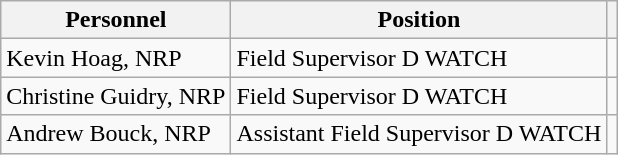<table class="wikitable">
<tr>
<th>Personnel</th>
<th>Position</th>
<th></th>
</tr>
<tr>
<td>Kevin Hoag, NRP</td>
<td>Field Supervisor D WATCH</td>
<td></td>
</tr>
<tr>
<td>Christine Guidry, NRP</td>
<td>Field Supervisor D WATCH</td>
<td></td>
</tr>
<tr>
<td>Andrew Bouck, NRP</td>
<td>Assistant Field Supervisor D WATCH</td>
<td></td>
</tr>
</table>
